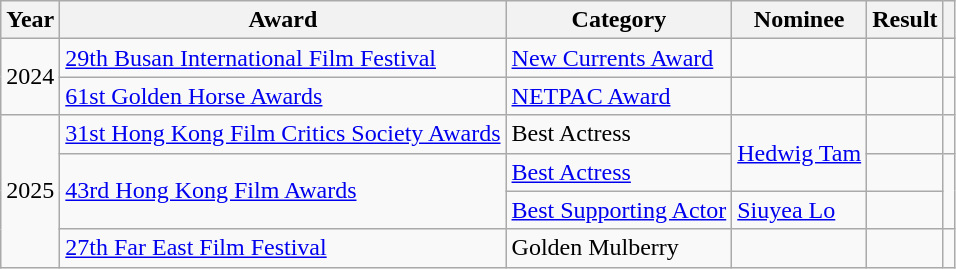<table class="wikitable plainrowheaders">
<tr>
<th>Year</th>
<th>Award</th>
<th>Category</th>
<th>Nominee</th>
<th>Result</th>
<th></th>
</tr>
<tr>
<td rowspan="2">2024</td>
<td><a href='#'>29th Busan International Film Festival</a></td>
<td><a href='#'>New Currents Award</a></td>
<td></td>
<td></td>
<td></td>
</tr>
<tr>
<td><a href='#'>61st Golden Horse Awards</a></td>
<td><a href='#'>NETPAC Award</a></td>
<td></td>
<td></td>
<td></td>
</tr>
<tr>
<td rowspan="4">2025</td>
<td><a href='#'>31st Hong Kong Film Critics Society Awards</a></td>
<td>Best Actress</td>
<td rowspan="2"><a href='#'>Hedwig Tam</a></td>
<td></td>
<td></td>
</tr>
<tr>
<td rowspan="2"><a href='#'>43rd Hong Kong Film Awards</a></td>
<td><a href='#'>Best Actress</a></td>
<td></td>
<td rowspan="2"></td>
</tr>
<tr>
<td><a href='#'>Best Supporting Actor</a></td>
<td><a href='#'>Siuyea Lo</a></td>
<td></td>
</tr>
<tr>
<td><a href='#'>27th Far East Film Festival</a></td>
<td>Golden Mulberry</td>
<td></td>
<td></td>
<td></td>
</tr>
</table>
